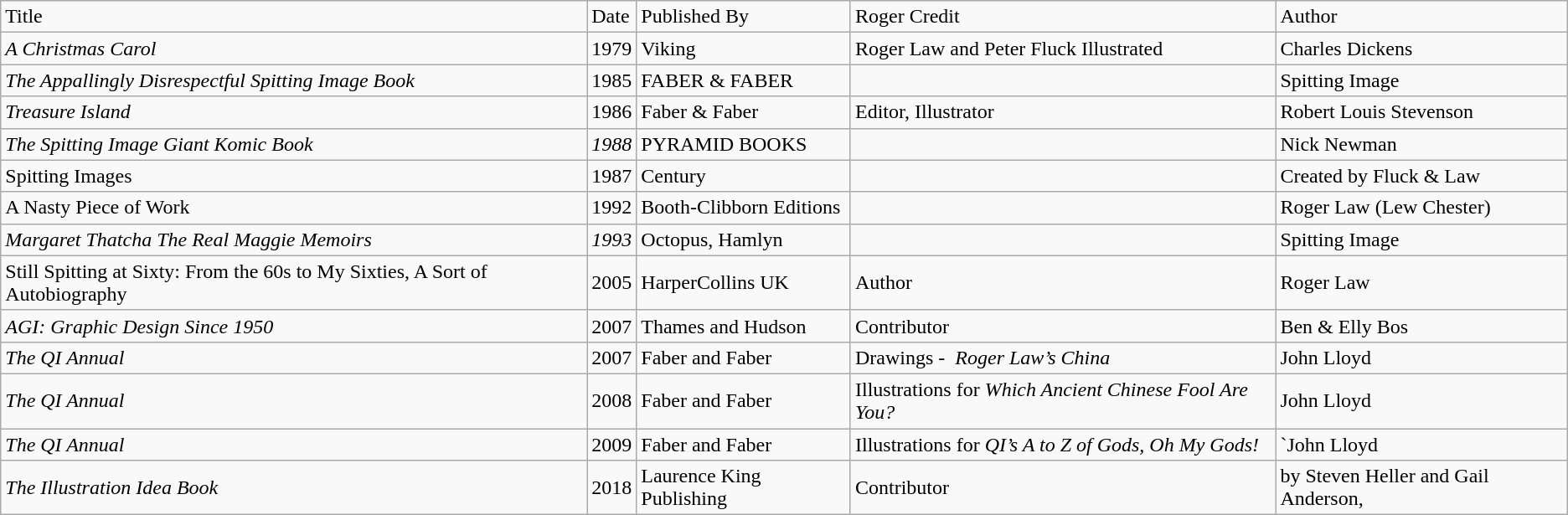<table class="wikitable">
<tr>
<td>Title</td>
<td>Date</td>
<td>Published By</td>
<td>Roger Credit</td>
<td>Author</td>
</tr>
<tr>
<td><em>A Christmas Carol</em></td>
<td>1979</td>
<td>Viking</td>
<td>Roger Law and  Peter Fluck Illustrated</td>
<td>Charles Dickens</td>
</tr>
<tr>
<td><em>The Appallingly  Disrespectful Spitting Image Book</em></td>
<td>1985</td>
<td>FABER & FABER</td>
<td></td>
<td>Spitting Image</td>
</tr>
<tr>
<td><em>Treasure Island</em></td>
<td>1986</td>
<td>Faber & Faber</td>
<td>Editor, Illustrator</td>
<td>Robert Louis Stevenson</td>
</tr>
<tr>
<td><em>The Spitting  Image Giant Komic Book</em></td>
<td><em>1988</em></td>
<td>PYRAMID BOOKS</td>
<td></td>
<td>Nick Newman</td>
</tr>
<tr>
<td>Spitting Images</td>
<td>1987</td>
<td>Century</td>
<td></td>
<td>Created by Fluck & Law</td>
</tr>
<tr>
<td>A Nasty Piece of Work</td>
<td>1992</td>
<td>Booth-Clibborn Editions</td>
<td></td>
<td>Roger Law (Lew Chester)</td>
</tr>
<tr>
<td><em>Margaret Thatcha  The Real Maggie Memoirs</em></td>
<td><em>1993</em></td>
<td>Octopus,  Hamlyn</td>
<td></td>
<td>Spitting Image</td>
</tr>
<tr>
<td>Still Spitting at Sixty: From the 60s to My Sixties, A Sort of Autobiography</td>
<td>2005</td>
<td>HarperCollins UK</td>
<td>Author</td>
<td>Roger Law</td>
</tr>
<tr>
<td><em>AGI: Graphic  Design Since 1950</em></td>
<td>2007</td>
<td>Thames and Hudson</td>
<td>Contributor</td>
<td>Ben & Elly Bos</td>
</tr>
<tr>
<td><em>The QI Annual</em></td>
<td>2007</td>
<td>Faber and Faber</td>
<td>Drawings -  <em>Roger Law’s China</em></td>
<td>John Lloyd</td>
</tr>
<tr>
<td><em>The QI Annual</em></td>
<td>2008</td>
<td>Faber and Faber</td>
<td>Illustrations for  <em>Which Ancient Chinese Fool Are You?</em></td>
<td>John Lloyd</td>
</tr>
<tr>
<td><em>The QI Annual</em></td>
<td>2009</td>
<td>Faber and Faber</td>
<td>Illustrations for  <em>QI’s A to Z of Gods, Oh My Gods!</em></td>
<td>`John Lloyd</td>
</tr>
<tr>
<td><em>The Illustration Idea Book</em></td>
<td>2018</td>
<td>Laurence King Publishing</td>
<td>Contributor</td>
<td>by Steven Heller  and Gail Anderson,</td>
</tr>
</table>
